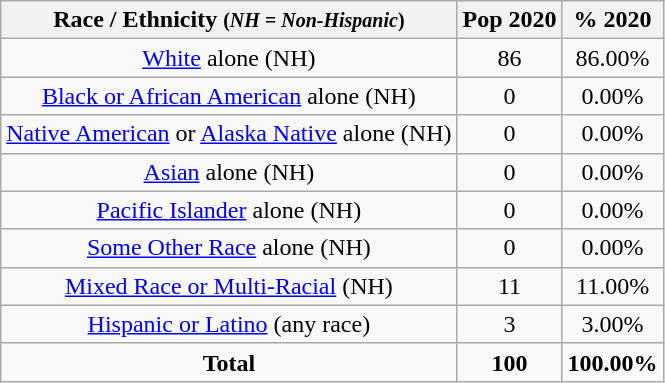<table class="wikitable" style="text-align:center;">
<tr>
<th>Race / Ethnicity <small>(<em>NH = Non-Hispanic</em>)</small></th>
<th>Pop 2020</th>
<th>% 2020</th>
</tr>
<tr>
<td><a href='#'>White</a> alone (NH)</td>
<td>86</td>
<td>86.00%</td>
</tr>
<tr>
<td><a href='#'>Black or African American</a> alone (NH)</td>
<td>0</td>
<td>0.00%</td>
</tr>
<tr>
<td><a href='#'>Native American</a> or <a href='#'>Alaska Native</a> alone (NH)</td>
<td>0</td>
<td>0.00%</td>
</tr>
<tr>
<td><a href='#'>Asian</a> alone (NH)</td>
<td>0</td>
<td>0.00%</td>
</tr>
<tr>
<td><a href='#'>Pacific Islander</a> alone (NH)</td>
<td>0</td>
<td>0.00%</td>
</tr>
<tr>
<td><a href='#'>Some Other Race</a> alone (NH)</td>
<td>0</td>
<td>0.00%</td>
</tr>
<tr>
<td><a href='#'>Mixed Race or Multi-Racial</a> (NH)</td>
<td>11</td>
<td>11.00%</td>
</tr>
<tr>
<td><a href='#'>Hispanic or Latino</a> (any race)</td>
<td>3</td>
<td>3.00%</td>
</tr>
<tr>
<td><strong>Total</strong></td>
<td><strong>100</strong></td>
<td><strong>100.00%</strong></td>
</tr>
</table>
